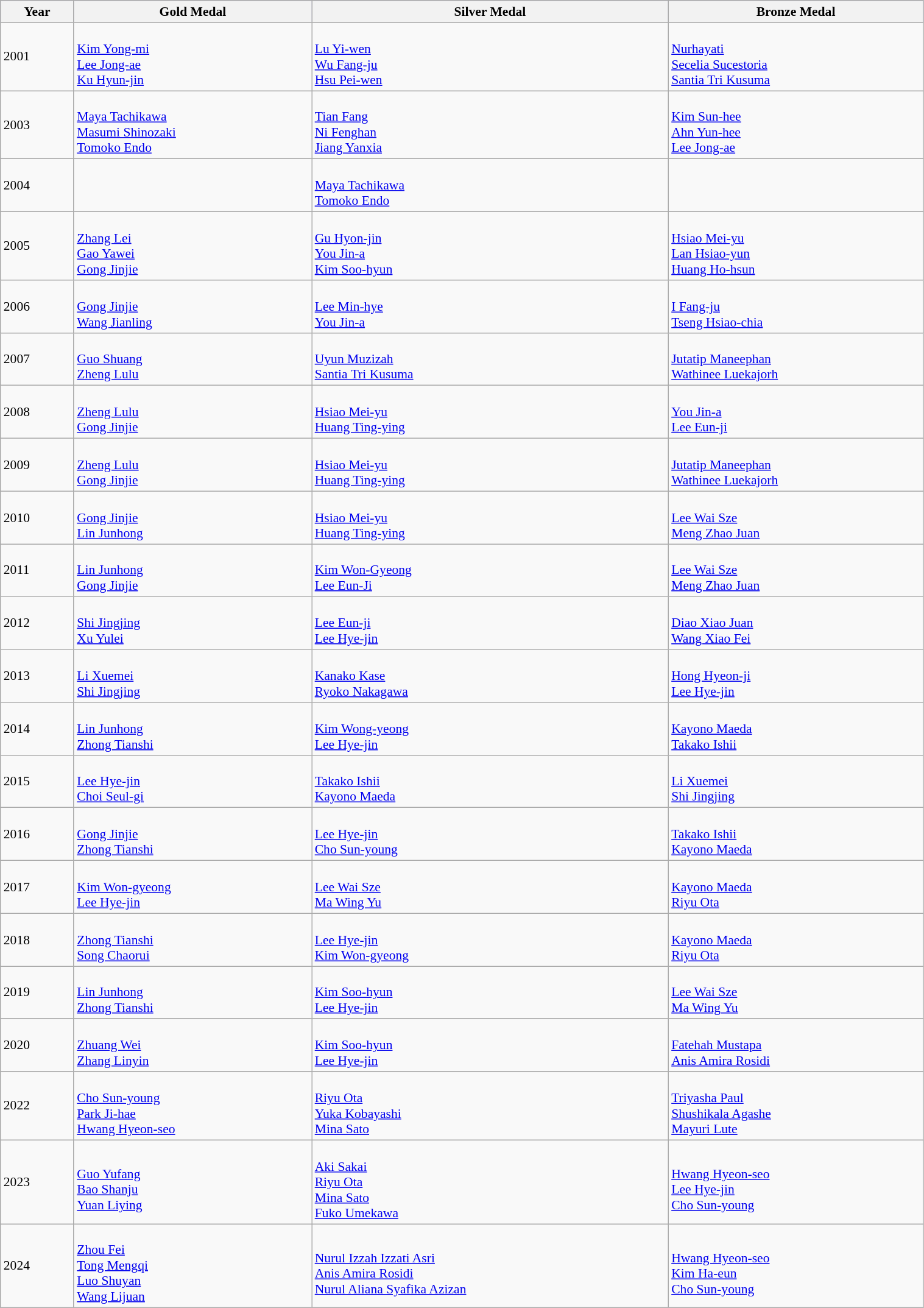<table class=wikitable style="font-size:90%" width="80%">
<tr style="background:#ccccff;">
<th>Year</th>
<th> <strong>Gold Medal</strong></th>
<th> <strong>Silver Medal</strong></th>
<th> <strong>Bronze Medal</strong></th>
</tr>
<tr>
<td>2001</td>
<td><br><a href='#'>Kim Yong-mi</a><br><a href='#'>Lee Jong-ae</a><br><a href='#'>Ku Hyun-jin</a></td>
<td><br><a href='#'>Lu Yi-wen</a><br><a href='#'>Wu Fang-ju</a><br><a href='#'>Hsu Pei-wen</a></td>
<td><br><a href='#'>Nurhayati</a><br><a href='#'>Secelia Sucestoria</a><br><a href='#'>Santia Tri Kusuma</a></td>
</tr>
<tr>
<td>2003</td>
<td><br><a href='#'>Maya Tachikawa</a><br><a href='#'>Masumi Shinozaki</a><br><a href='#'>Tomoko Endo</a></td>
<td><br><a href='#'>Tian Fang</a><br><a href='#'>Ni Fenghan</a><br><a href='#'>Jiang Yanxia</a></td>
<td><br><a href='#'>Kim Sun-hee</a><br><a href='#'>Ahn Yun-hee</a><br><a href='#'>Lee Jong-ae</a></td>
</tr>
<tr>
<td>2004</td>
<td></td>
<td><br><a href='#'>Maya Tachikawa</a><br><a href='#'>Tomoko Endo</a></td>
<td></td>
</tr>
<tr>
<td>2005</td>
<td><br><a href='#'>Zhang Lei</a><br><a href='#'>Gao Yawei</a><br><a href='#'>Gong Jinjie</a></td>
<td><br><a href='#'>Gu Hyon-jin</a><br><a href='#'>You Jin-a</a><br><a href='#'>Kim Soo-hyun</a></td>
<td><br><a href='#'>Hsiao Mei-yu</a><br><a href='#'>Lan Hsiao-yun</a><br><a href='#'>Huang Ho-hsun</a></td>
</tr>
<tr>
<td>2006</td>
<td><br><a href='#'>Gong Jinjie</a><br><a href='#'>Wang Jianling</a></td>
<td><br><a href='#'>Lee Min-hye</a><br><a href='#'>You Jin-a</a></td>
<td><br><a href='#'>I Fang-ju</a><br><a href='#'>Tseng Hsiao-chia</a></td>
</tr>
<tr>
<td>2007</td>
<td><br><a href='#'>Guo Shuang</a><br><a href='#'>Zheng Lulu</a></td>
<td><br><a href='#'>Uyun Muzizah</a><br><a href='#'>Santia Tri Kusuma</a></td>
<td><br><a href='#'>Jutatip Maneephan</a><br><a href='#'>Wathinee Luekajorh</a></td>
</tr>
<tr>
<td>2008</td>
<td><br><a href='#'>Zheng Lulu</a><br><a href='#'>Gong Jinjie</a></td>
<td><br><a href='#'>Hsiao Mei-yu</a><br><a href='#'>Huang Ting-ying</a></td>
<td><br><a href='#'>You Jin-a</a><br><a href='#'>Lee Eun-ji</a></td>
</tr>
<tr>
<td>2009</td>
<td><br><a href='#'>Zheng Lulu</a><br><a href='#'>Gong Jinjie</a></td>
<td><br><a href='#'>Hsiao Mei-yu</a><br><a href='#'>Huang Ting-ying</a></td>
<td><br><a href='#'>Jutatip Maneephan</a><br><a href='#'>Wathinee Luekajorh</a></td>
</tr>
<tr>
<td>2010</td>
<td><br><a href='#'>Gong Jinjie</a><br><a href='#'>Lin Junhong</a></td>
<td><br><a href='#'>Hsiao Mei-yu</a><br><a href='#'>Huang Ting-ying</a></td>
<td><br><a href='#'>Lee Wai Sze</a><br><a href='#'>Meng Zhao Juan</a></td>
</tr>
<tr>
<td>2011</td>
<td><br><a href='#'>Lin Junhong</a><br><a href='#'>Gong Jinjie</a></td>
<td><br><a href='#'>Kim Won-Gyeong</a><br><a href='#'>Lee Eun-Ji</a></td>
<td><br><a href='#'>Lee Wai Sze</a><br><a href='#'>Meng Zhao Juan</a></td>
</tr>
<tr>
<td>2012</td>
<td><br><a href='#'>Shi Jingjing</a><br><a href='#'>Xu Yulei</a></td>
<td><br><a href='#'>Lee Eun-ji</a><br><a href='#'>Lee Hye-jin</a></td>
<td><br><a href='#'>Diao Xiao Juan</a><br><a href='#'>Wang Xiao Fei</a></td>
</tr>
<tr>
<td>2013</td>
<td><br><a href='#'>Li Xuemei</a><br><a href='#'>Shi Jingjing</a></td>
<td><br><a href='#'>Kanako Kase</a><br><a href='#'>Ryoko Nakagawa</a></td>
<td><br><a href='#'>Hong Hyeon-ji</a><br><a href='#'>Lee Hye-jin</a></td>
</tr>
<tr>
<td>2014</td>
<td><br><a href='#'>Lin Junhong</a><br><a href='#'>Zhong Tianshi</a></td>
<td><br><a href='#'>Kim Wong-yeong</a><br><a href='#'>Lee Hye-jin</a></td>
<td><br><a href='#'>Kayono Maeda</a><br><a href='#'>Takako Ishii</a></td>
</tr>
<tr>
<td>2015</td>
<td><br><a href='#'>Lee Hye-jin</a><br><a href='#'>Choi Seul-gi</a></td>
<td><br><a href='#'>Takako Ishii</a><br><a href='#'>Kayono Maeda</a></td>
<td><br><a href='#'>Li Xuemei</a><br><a href='#'>Shi Jingjing</a></td>
</tr>
<tr>
<td>2016</td>
<td><br><a href='#'>Gong Jinjie</a><br><a href='#'>Zhong Tianshi</a></td>
<td><br><a href='#'>Lee Hye-jin</a><br><a href='#'>Cho Sun-young</a></td>
<td><br><a href='#'>Takako Ishii</a><br><a href='#'>Kayono Maeda</a></td>
</tr>
<tr>
<td>2017</td>
<td><br><a href='#'>Kim Won-gyeong</a><br><a href='#'>Lee Hye-jin</a></td>
<td><br><a href='#'>Lee Wai Sze</a><br><a href='#'>Ma Wing Yu</a></td>
<td><br><a href='#'>Kayono Maeda</a><br><a href='#'>Riyu Ota</a></td>
</tr>
<tr>
<td>2018</td>
<td><br><a href='#'>Zhong Tianshi</a><br><a href='#'>Song Chaorui</a></td>
<td><br><a href='#'>Lee Hye-jin</a><br><a href='#'>Kim Won-gyeong</a></td>
<td><br><a href='#'>Kayono Maeda</a><br><a href='#'>Riyu Ota</a></td>
</tr>
<tr>
<td>2019</td>
<td><br><a href='#'>Lin Junhong</a><br><a href='#'>Zhong Tianshi</a></td>
<td><br><a href='#'>Kim Soo-hyun</a><br><a href='#'>Lee Hye-jin</a></td>
<td><br><a href='#'>Lee Wai Sze</a><br><a href='#'>Ma Wing Yu</a></td>
</tr>
<tr>
<td>2020</td>
<td><br><a href='#'>Zhuang Wei</a><br><a href='#'>Zhang Linyin</a></td>
<td><br><a href='#'>Kim Soo-hyun</a><br><a href='#'>Lee Hye-jin</a></td>
<td><br><a href='#'>Fatehah Mustapa</a><br><a href='#'>Anis Amira Rosidi</a></td>
</tr>
<tr>
<td>2022</td>
<td><br><a href='#'>Cho Sun-young</a><br><a href='#'>Park Ji-hae</a><br><a href='#'>Hwang Hyeon-seo</a></td>
<td><br><a href='#'>Riyu Ota</a><br><a href='#'>Yuka Kobayashi</a><br><a href='#'>Mina Sato</a></td>
<td><br><a href='#'>Triyasha Paul</a><br><a href='#'>Shushikala Agashe</a><br><a href='#'>Mayuri Lute</a></td>
</tr>
<tr>
<td>2023</td>
<td><br><a href='#'>Guo Yufang</a><br><a href='#'>Bao Shanju</a><br><a href='#'>Yuan Liying</a></td>
<td><br><a href='#'>Aki Sakai</a><br><a href='#'>Riyu Ota</a><br><a href='#'>Mina Sato</a><br><a href='#'>Fuko Umekawa</a></td>
<td><br><a href='#'>Hwang Hyeon-seo</a><br><a href='#'>Lee Hye-jin</a><br><a href='#'>Cho Sun-young</a></td>
</tr>
<tr>
<td>2024</td>
<td><br><a href='#'>Zhou Fei</a><br><a href='#'>Tong Mengqi</a><br><a href='#'>Luo Shuyan</a><br><a href='#'>Wang Lijuan</a></td>
<td><br><a href='#'>Nurul Izzah Izzati Asri</a><br><a href='#'>Anis Amira Rosidi</a><br><a href='#'>Nurul Aliana Syafika Azizan</a></td>
<td><br><a href='#'>Hwang Hyeon-seo</a><br><a href='#'>Kim Ha-eun</a><br><a href='#'>Cho Sun-young</a></td>
</tr>
<tr>
</tr>
</table>
